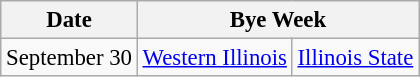<table class="wikitable" style="font-size:95%;">
<tr>
<th>Date</th>
<th colspan="2">Bye Week</th>
</tr>
<tr>
<td>September 30</td>
<td><a href='#'>Western Illinois</a></td>
<td><a href='#'>Illinois State</a></td>
</tr>
</table>
